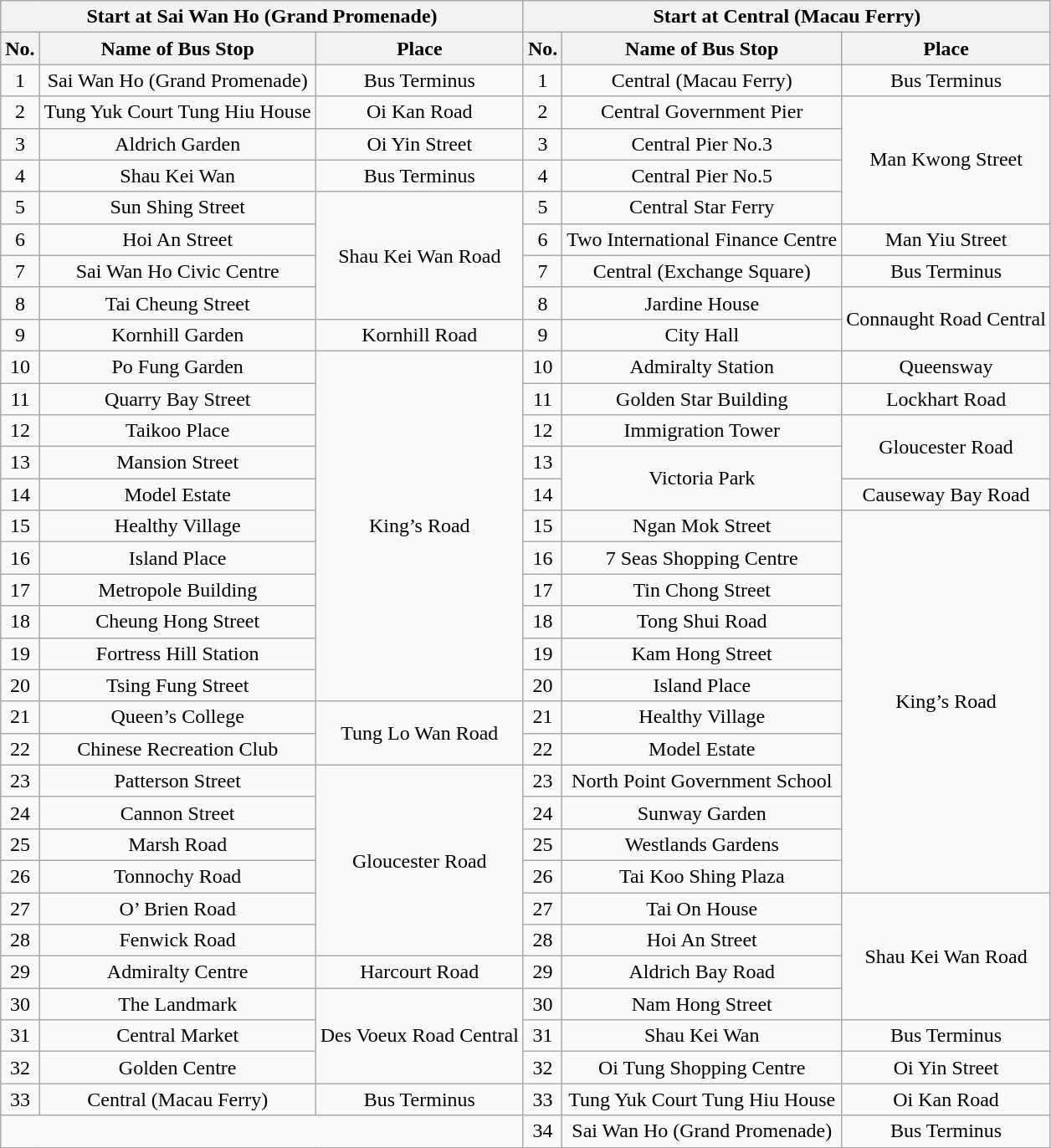<table class="wikitable" style="text-align: center">
<tr>
<th colspan=3>Start at Sai Wan Ho (Grand Promenade)</th>
<th colspan="3">Start at Central (Macau Ferry)</th>
</tr>
<tr>
<th>No.</th>
<th>Name of Bus Stop</th>
<th>Place</th>
<th>No.</th>
<th>Name of Bus Stop</th>
<th>Place</th>
</tr>
<tr>
<td>1</td>
<td>Sai Wan Ho (Grand Promenade)</td>
<td>Bus Terminus</td>
<td>1</td>
<td>Central (Macau Ferry)</td>
<td>Bus Terminus</td>
</tr>
<tr>
<td>2</td>
<td>Tung Yuk Court Tung Hiu House</td>
<td>Oi Kan Road</td>
<td>2</td>
<td>Central Government Pier</td>
<td rowspan="4">Man Kwong Street</td>
</tr>
<tr>
<td>3</td>
<td>Aldrich Garden</td>
<td>Oi Yin Street</td>
<td>3</td>
<td>Central Pier No.3</td>
</tr>
<tr>
<td>4</td>
<td>Shau Kei Wan</td>
<td>Bus Terminus</td>
<td>4</td>
<td>Central Pier No.5</td>
</tr>
<tr>
<td>5</td>
<td>Sun Shing Street</td>
<td rowspan="4">Shau Kei Wan Road</td>
<td>5</td>
<td>Central Star Ferry</td>
</tr>
<tr>
<td>6</td>
<td>Hoi An Street</td>
<td>6</td>
<td>Two International Finance Centre</td>
<td>Man Yiu Street</td>
</tr>
<tr>
<td>7</td>
<td>Sai Wan Ho Civic Centre</td>
<td>7</td>
<td>Central (Exchange Square)</td>
<td>Bus Terminus</td>
</tr>
<tr>
<td>8</td>
<td>Tai Cheung Street</td>
<td>8</td>
<td>Jardine House</td>
<td rowspan="2">Connaught Road Central</td>
</tr>
<tr>
<td>9</td>
<td>Kornhill Garden</td>
<td>Kornhill Road</td>
<td>9</td>
<td>City Hall</td>
</tr>
<tr>
<td>10</td>
<td>Po Fung Garden</td>
<td rowspan="11">King’s Road</td>
<td>10</td>
<td>Admiralty Station</td>
<td>Queensway</td>
</tr>
<tr>
<td>11</td>
<td>Quarry Bay Street</td>
<td>11</td>
<td>Golden Star Building</td>
<td>Lockhart Road</td>
</tr>
<tr>
<td>12</td>
<td>Taikoo Place</td>
<td>12</td>
<td>Immigration Tower</td>
<td rowspan="2">Gloucester Road</td>
</tr>
<tr>
<td>13</td>
<td>Mansion Street</td>
<td>13</td>
<td rowspan=2>Victoria Park</td>
</tr>
<tr>
<td>14</td>
<td>Model Estate</td>
<td>14</td>
<td>Causeway Bay Road</td>
</tr>
<tr>
<td>15</td>
<td>Healthy Village</td>
<td>15</td>
<td>Ngan Mok Street</td>
<td rowspan="12">King’s Road</td>
</tr>
<tr>
<td>16</td>
<td>Island Place</td>
<td>16</td>
<td>7 Seas Shopping Centre</td>
</tr>
<tr>
<td>17</td>
<td>Metropole Building</td>
<td>17</td>
<td>Tin Chong Street</td>
</tr>
<tr>
<td>18</td>
<td>Cheung Hong Street</td>
<td>18</td>
<td>Tong Shui Road</td>
</tr>
<tr>
<td>19</td>
<td>Fortress Hill Station</td>
<td>19</td>
<td>Kam Hong Street</td>
</tr>
<tr>
<td>20</td>
<td>Tsing Fung Street</td>
<td>20</td>
<td>Island Place</td>
</tr>
<tr>
<td>21</td>
<td>Queen’s College</td>
<td rowspan="2">Tung Lo Wan Road</td>
<td>21</td>
<td>Healthy Village</td>
</tr>
<tr>
<td>22</td>
<td>Chinese Recreation Club</td>
<td>22</td>
<td>Model Estate</td>
</tr>
<tr>
<td>23</td>
<td>Patterson Street</td>
<td rowspan="6">Gloucester Road</td>
<td>23</td>
<td>North Point Government School</td>
</tr>
<tr>
<td>24</td>
<td>Cannon Street</td>
<td>24</td>
<td>Sunway Garden</td>
</tr>
<tr>
<td>25</td>
<td>Marsh Road</td>
<td>25</td>
<td>Westlands Gardens</td>
</tr>
<tr>
<td>26</td>
<td>Tonnochy Road</td>
<td>26</td>
<td>Tai Koo Shing Plaza</td>
</tr>
<tr>
<td>27</td>
<td>O’ Brien Road</td>
<td>27</td>
<td>Tai On House</td>
<td rowspan="4">Shau Kei Wan Road</td>
</tr>
<tr>
<td>28</td>
<td>Fenwick Road</td>
<td>28</td>
<td>Hoi An Street</td>
</tr>
<tr>
<td>29</td>
<td>Admiralty Centre</td>
<td>Harcourt Road</td>
<td>29</td>
<td>Aldrich Bay Road</td>
</tr>
<tr>
<td>30</td>
<td>The Landmark</td>
<td rowspan="3">Des Voeux Road Central</td>
<td>30</td>
<td>Nam Hong Street</td>
</tr>
<tr>
<td>31</td>
<td>Central Market</td>
<td>31</td>
<td>Shau Kei Wan</td>
<td>Bus Terminus</td>
</tr>
<tr>
<td>32</td>
<td>Golden Centre</td>
<td>32</td>
<td>Oi Tung Shopping Centre</td>
<td>Oi Yin Street</td>
</tr>
<tr>
<td>33</td>
<td>Central (Macau Ferry)</td>
<td>Bus Terminus</td>
<td>33</td>
<td>Tung Yuk Court Tung Hiu House</td>
<td>Oi Kan Road</td>
</tr>
<tr>
<td colspan=3></td>
<td>34</td>
<td>Sai Wan Ho (Grand Promenade)</td>
<td>Bus Terminus</td>
</tr>
</table>
